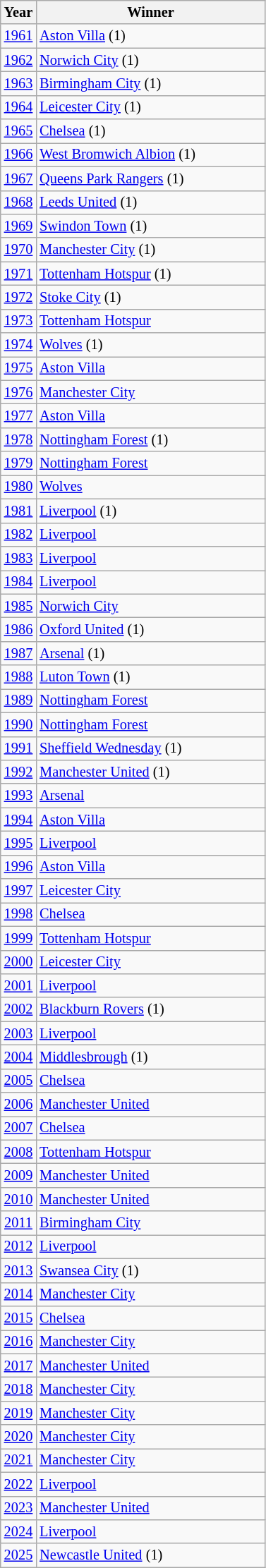<table class="wikitable floatright" style="text-align:left; margin-top:15px; font-size:85%">
<tr>
<th>Year</th>
<th style="width:210px">Winner</th>
</tr>
<tr>
<td style="text-align:center"><a href='#'>1961</a></td>
<td><a href='#'>Aston Villa</a> (1)</td>
</tr>
<tr>
<td style="text-align:center"><a href='#'>1962</a></td>
<td><a href='#'>Norwich City</a> (1)</td>
</tr>
<tr>
<td style="text-align:center"><a href='#'>1963</a></td>
<td><a href='#'>Birmingham City</a> (1)</td>
</tr>
<tr>
<td style="text-align:center"><a href='#'>1964</a></td>
<td><a href='#'>Leicester City</a> (1)</td>
</tr>
<tr>
<td style="text-align:center"><a href='#'>1965</a></td>
<td><a href='#'>Chelsea</a> (1)</td>
</tr>
<tr>
<td style="text-align:center"><a href='#'>1966</a></td>
<td><a href='#'>West Bromwich Albion</a> (1)</td>
</tr>
<tr>
<td style="text-align:center"><a href='#'>1967</a></td>
<td><a href='#'>Queens Park Rangers</a> (1)</td>
</tr>
<tr>
<td style="text-align:center"><a href='#'>1968</a></td>
<td><a href='#'>Leeds United</a> (1)</td>
</tr>
<tr>
<td style="text-align:center"><a href='#'>1969</a></td>
<td><a href='#'>Swindon Town</a> (1)</td>
</tr>
<tr>
<td style="text-align:center"><a href='#'>1970</a></td>
<td><a href='#'>Manchester City</a> (1)</td>
</tr>
<tr>
<td style="text-align:center"><a href='#'>1971</a></td>
<td><a href='#'>Tottenham Hotspur</a> (1)</td>
</tr>
<tr>
<td style="text-align:center"><a href='#'>1972</a></td>
<td><a href='#'>Stoke City</a> (1)</td>
</tr>
<tr>
<td style="text-align:center"><a href='#'>1973</a></td>
<td><a href='#'>Tottenham Hotspur</a> </td>
</tr>
<tr>
<td style="text-align:center"><a href='#'>1974</a></td>
<td><a href='#'>Wolves</a> (1)</td>
</tr>
<tr>
<td style="text-align:center"><a href='#'>1975</a></td>
<td><a href='#'>Aston Villa</a> </td>
</tr>
<tr>
<td style="text-align:center"><a href='#'>1976</a></td>
<td><a href='#'>Manchester City</a> </td>
</tr>
<tr>
<td style="text-align:center"><a href='#'>1977</a></td>
<td><a href='#'>Aston Villa</a> </td>
</tr>
<tr>
<td style="text-align:center"><a href='#'>1978</a></td>
<td><a href='#'>Nottingham Forest</a> (1)</td>
</tr>
<tr>
<td style="text-align:center"><a href='#'>1979</a></td>
<td><a href='#'>Nottingham Forest</a> </td>
</tr>
<tr>
<td style="text-align:center"><a href='#'>1980</a></td>
<td><a href='#'>Wolves</a> </td>
</tr>
<tr>
<td style="text-align:center"><a href='#'>1981</a></td>
<td><a href='#'>Liverpool</a> (1)</td>
</tr>
<tr>
<td style="text-align:center"><a href='#'>1982</a></td>
<td><a href='#'>Liverpool</a> </td>
</tr>
<tr>
<td style="text-align:center"><a href='#'>1983</a></td>
<td><a href='#'>Liverpool</a> </td>
</tr>
<tr>
<td style="text-align:center"><a href='#'>1984</a></td>
<td><a href='#'>Liverpool</a> </td>
</tr>
<tr>
<td style="text-align:center"><a href='#'>1985</a></td>
<td><a href='#'>Norwich City</a> </td>
</tr>
<tr>
<td style="text-align:center"><a href='#'>1986</a></td>
<td><a href='#'>Oxford United</a> (1)</td>
</tr>
<tr>
<td style="text-align:center"><a href='#'>1987</a></td>
<td><a href='#'>Arsenal</a> (1)</td>
</tr>
<tr>
<td style="text-align:center"><a href='#'>1988</a></td>
<td><a href='#'>Luton Town</a> (1)</td>
</tr>
<tr>
<td style="text-align:center"><a href='#'>1989</a></td>
<td><a href='#'>Nottingham Forest</a> </td>
</tr>
<tr>
<td style="text-align:center"><a href='#'>1990</a></td>
<td><a href='#'>Nottingham Forest</a> </td>
</tr>
<tr>
<td style="text-align:center"><a href='#'>1991</a></td>
<td><a href='#'>Sheffield Wednesday</a> (1)</td>
</tr>
<tr>
<td style="text-align:center"><a href='#'>1992</a></td>
<td><a href='#'>Manchester United</a> (1)</td>
</tr>
<tr>
<td style="text-align:center"><a href='#'>1993</a></td>
<td><a href='#'>Arsenal</a> </td>
</tr>
<tr>
<td style="text-align:center"><a href='#'>1994</a></td>
<td><a href='#'>Aston Villa</a> </td>
</tr>
<tr>
<td style="text-align:center"><a href='#'>1995</a></td>
<td><a href='#'>Liverpool</a> </td>
</tr>
<tr>
<td style="text-align:center"><a href='#'>1996</a></td>
<td><a href='#'>Aston Villa</a> </td>
</tr>
<tr>
<td style="text-align:center"><a href='#'>1997</a></td>
<td><a href='#'>Leicester City</a> </td>
</tr>
<tr>
<td style="text-align:center"><a href='#'>1998</a></td>
<td><a href='#'>Chelsea</a> </td>
</tr>
<tr>
<td style="text-align:center"><a href='#'>1999</a></td>
<td><a href='#'>Tottenham Hotspur</a> </td>
</tr>
<tr>
<td style="text-align:center"><a href='#'>2000</a></td>
<td><a href='#'>Leicester City</a> </td>
</tr>
<tr>
<td style="text-align:center"><a href='#'>2001</a></td>
<td><a href='#'>Liverpool</a> </td>
</tr>
<tr>
<td style="text-align:center"><a href='#'>2002</a></td>
<td><a href='#'>Blackburn Rovers</a> (1)</td>
</tr>
<tr>
<td style="text-align:center"><a href='#'>2003</a></td>
<td><a href='#'>Liverpool</a> </td>
</tr>
<tr>
<td style="text-align:center"><a href='#'>2004</a></td>
<td><a href='#'>Middlesbrough</a> (1)</td>
</tr>
<tr>
<td style="text-align:center"><a href='#'>2005</a></td>
<td><a href='#'>Chelsea</a> </td>
</tr>
<tr>
<td style="text-align:center"><a href='#'>2006</a></td>
<td><a href='#'>Manchester United</a> </td>
</tr>
<tr>
<td style="text-align:center"><a href='#'>2007</a></td>
<td><a href='#'>Chelsea</a> </td>
</tr>
<tr>
<td style="text-align:center"><a href='#'>2008</a></td>
<td><a href='#'>Tottenham Hotspur</a> </td>
</tr>
<tr>
<td style="text-align:center"><a href='#'>2009</a></td>
<td><a href='#'>Manchester United</a> </td>
</tr>
<tr>
<td style="text-align:center"><a href='#'>2010</a></td>
<td><a href='#'>Manchester United</a> </td>
</tr>
<tr>
<td style="text-align:center"><a href='#'>2011</a></td>
<td><a href='#'>Birmingham City</a> </td>
</tr>
<tr>
<td style="text-align:center"><a href='#'>2012</a></td>
<td><a href='#'>Liverpool</a> </td>
</tr>
<tr>
<td style="text-align:center"><a href='#'>2013</a></td>
<td><a href='#'>Swansea City</a> (1)</td>
</tr>
<tr>
<td style="text-align:center"><a href='#'>2014</a></td>
<td><a href='#'>Manchester City</a> </td>
</tr>
<tr>
<td style="text-align:center"><a href='#'>2015</a></td>
<td><a href='#'>Chelsea</a> </td>
</tr>
<tr>
<td style="text-align:center"><a href='#'>2016</a></td>
<td><a href='#'>Manchester City</a> </td>
</tr>
<tr>
<td style="text-align:center"><a href='#'>2017</a></td>
<td><a href='#'>Manchester United</a> </td>
</tr>
<tr>
<td style="text-align:center"><a href='#'>2018</a></td>
<td><a href='#'>Manchester City</a> </td>
</tr>
<tr>
<td style="text-align:center"><a href='#'>2019</a></td>
<td><a href='#'>Manchester City</a> </td>
</tr>
<tr>
<td style="text-align:center"><a href='#'>2020</a></td>
<td><a href='#'>Manchester City</a> </td>
</tr>
<tr>
<td style="text-align:center"><a href='#'>2021</a></td>
<td><a href='#'>Manchester City</a> </td>
</tr>
<tr>
<td style="text-align:center"><a href='#'>2022</a></td>
<td><a href='#'>Liverpool</a> </td>
</tr>
<tr>
<td style="text-align:center"><a href='#'>2023</a></td>
<td><a href='#'>Manchester United</a> </td>
</tr>
<tr>
<td style="text-align:center"><a href='#'>2024</a></td>
<td><a href='#'>Liverpool</a> </td>
</tr>
<tr>
<td style="text-align:center"><a href='#'>2025</a></td>
<td><a href='#'>Newcastle United</a> (1)</td>
</tr>
</table>
